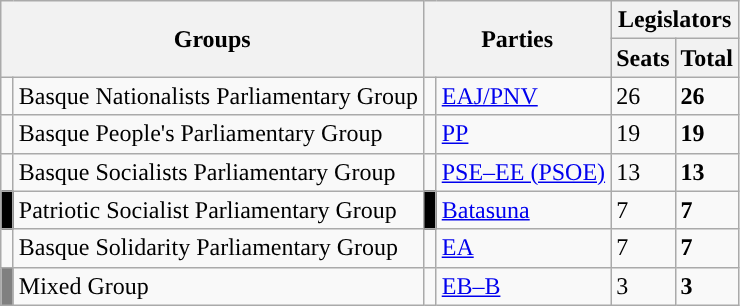<table class="wikitable" style="text-align:left;">
<tr>
<th rowspan="2" colspan="2">Groups</th>
<th rowspan="2" colspan="2">Parties</th>
<th colspan="2">Legislators</th>
</tr>
<tr>
<th>Seats</th>
<th>Total</th>
</tr>
<tr>
<td width="1" style="color:inherit;background:"></td>
<td>Basque Nationalists Parliamentary Group</td>
<td width="1" style="color:inherit;background:"></td>
<td><a href='#'>EAJ/PNV</a></td>
<td>26</td>
<td><strong>26</strong></td>
</tr>
<tr>
<td style="color:inherit;background:"></td>
<td>Basque People's Parliamentary Group</td>
<td style="color:inherit;background:"></td>
<td><a href='#'>PP</a></td>
<td>19</td>
<td><strong>19</strong></td>
</tr>
<tr>
<td style="color:inherit;background:"></td>
<td>Basque Socialists Parliamentary Group</td>
<td style="color:inherit;background:"></td>
<td><a href='#'>PSE–EE (PSOE)</a></td>
<td>13</td>
<td><strong>13</strong></td>
</tr>
<tr>
<td bgcolor="black"></td>
<td>Patriotic Socialist Parliamentary Group</td>
<td bgcolor="black"></td>
<td><a href='#'>Batasuna</a></td>
<td>7</td>
<td><strong>7</strong></td>
</tr>
<tr>
<td style="color:inherit;background:"></td>
<td>Basque Solidarity Parliamentary Group</td>
<td style="color:inherit;background:"></td>
<td><a href='#'>EA</a></td>
<td>7</td>
<td><strong>7</strong></td>
</tr>
<tr>
<td bgcolor="gray"></td>
<td>Mixed Group</td>
<td style="color:inherit;background:"></td>
<td><a href='#'>EB–B</a></td>
<td>3</td>
<td><strong>3</strong></td>
</tr>
</table>
